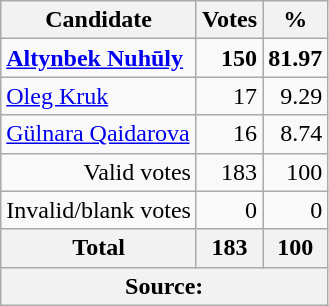<table class="wikitable" style="text-align:right">
<tr>
<th>Candidate</th>
<th>Votes</th>
<th>%</th>
</tr>
<tr>
<td align="left"><strong><a href='#'>Altynbek Nuhūly</a></strong></td>
<td><strong>150</strong></td>
<td><strong>81.97</strong></td>
</tr>
<tr>
<td align="left"><a href='#'>Oleg Kruk</a></td>
<td>17</td>
<td>9.29</td>
</tr>
<tr>
<td align="left"><a href='#'>Gülnara Qaidarova</a></td>
<td>16</td>
<td>8.74</td>
</tr>
<tr>
<td>Valid votes</td>
<td>183</td>
<td>100</td>
</tr>
<tr>
<td>Invalid/blank votes</td>
<td>0</td>
<td>0</td>
</tr>
<tr>
<th>Total</th>
<th>183</th>
<th>100</th>
</tr>
<tr>
<th colspan="3">Source: </th>
</tr>
</table>
